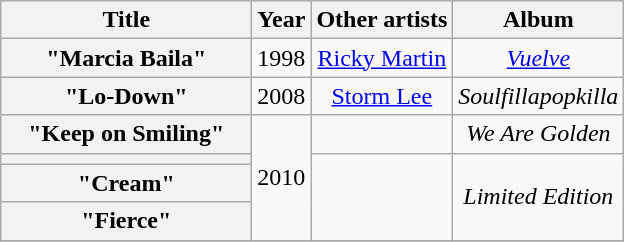<table class="wikitable plainrowheaders" style="text-align:center;">
<tr>
<th scope="col" style="width:10em;">Title</th>
<th scope="col">Year</th>
<th scope="col">Other artists</th>
<th scope="col">Album</th>
</tr>
<tr>
<th scope="row">"Marcia Baila"<br></th>
<td>1998</td>
<td><a href='#'>Ricky Martin</a></td>
<td><em><a href='#'>Vuelve</a></em></td>
</tr>
<tr>
<th scope="row">"Lo-Down"</th>
<td>2008</td>
<td><a href='#'>Storm Lee</a></td>
<td><em>Soulfillapopkilla</em></td>
</tr>
<tr>
<th scope="row">"Keep on Smiling"</th>
<td rowspan=4>2010</td>
<td></td>
<td><em>We Are Golden</em></td>
</tr>
<tr>
<th scope="row"></th>
<td rowspan=3></td>
<td rowspan=3><em>Limited Edition</em></td>
</tr>
<tr>
<th scope="row">"Cream"</th>
</tr>
<tr>
<th scope="row">"Fierce"</th>
</tr>
<tr>
</tr>
</table>
